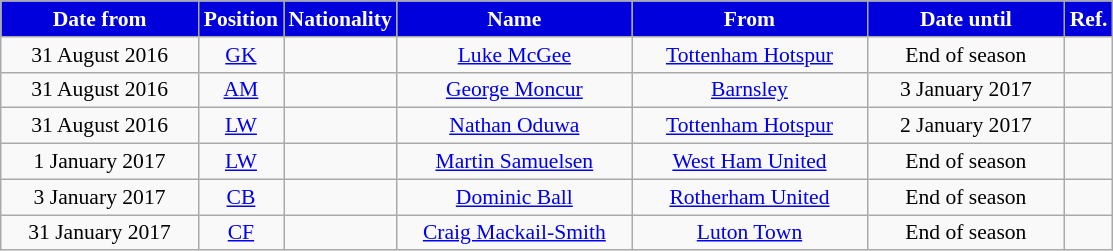<table class="wikitable"  style="text-align:center; font-size:90%; ">
<tr>
<th style="background:#0000DD; color:#FFFFFF; width:125px;">Date from</th>
<th style="background:#0000DD; color:#FFFFFF; width:50px;">Position</th>
<th style="background:#0000DD; color:#FFFFFF; width:50px;">Nationality</th>
<th style="background:#0000DD; color:#FFFFFF; width:150px;">Name</th>
<th style="background:#0000DD; color:#FFFFFF; width:150px;">From</th>
<th style="background:#0000DD; color:#FFFFFF; width:125px;">Date until</th>
<th style="background:#0000DD; color:#FFFFFF; width:25px;">Ref.</th>
</tr>
<tr>
<td>31 August 2016</td>
<td><a href='#'>GK</a></td>
<td></td>
<td><a href='#'>Luke McGee</a></td>
<td><a href='#'>Tottenham Hotspur</a></td>
<td>End of season </td>
<td></td>
</tr>
<tr>
<td>31 August 2016</td>
<td><a href='#'>AM</a></td>
<td></td>
<td><a href='#'>George Moncur</a></td>
<td><a href='#'>Barnsley</a></td>
<td>3 January 2017</td>
<td></td>
</tr>
<tr>
<td>31 August 2016</td>
<td><a href='#'>LW</a></td>
<td></td>
<td><a href='#'>Nathan Oduwa</a></td>
<td><a href='#'>Tottenham Hotspur</a></td>
<td>2 January 2017</td>
<td></td>
</tr>
<tr>
<td>1 January 2017</td>
<td><a href='#'>LW</a></td>
<td></td>
<td><a href='#'>Martin Samuelsen</a></td>
<td><a href='#'>West Ham United</a></td>
<td>End of season</td>
<td></td>
</tr>
<tr>
<td>3 January 2017</td>
<td><a href='#'>CB</a></td>
<td></td>
<td><a href='#'>Dominic Ball</a></td>
<td><a href='#'>Rotherham United</a></td>
<td>End of season</td>
<td></td>
</tr>
<tr>
<td>31 January 2017</td>
<td><a href='#'>CF</a></td>
<td></td>
<td><a href='#'>Craig Mackail-Smith</a></td>
<td><a href='#'>Luton Town</a></td>
<td>End of season</td>
<td></td>
</tr>
</table>
